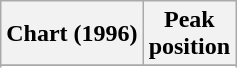<table class="wikitable sortable plainrowheaders" style="text-align:center">
<tr>
<th scope="col">Chart (1996)</th>
<th scope="col">Peak<br>position</th>
</tr>
<tr>
</tr>
<tr>
</tr>
</table>
